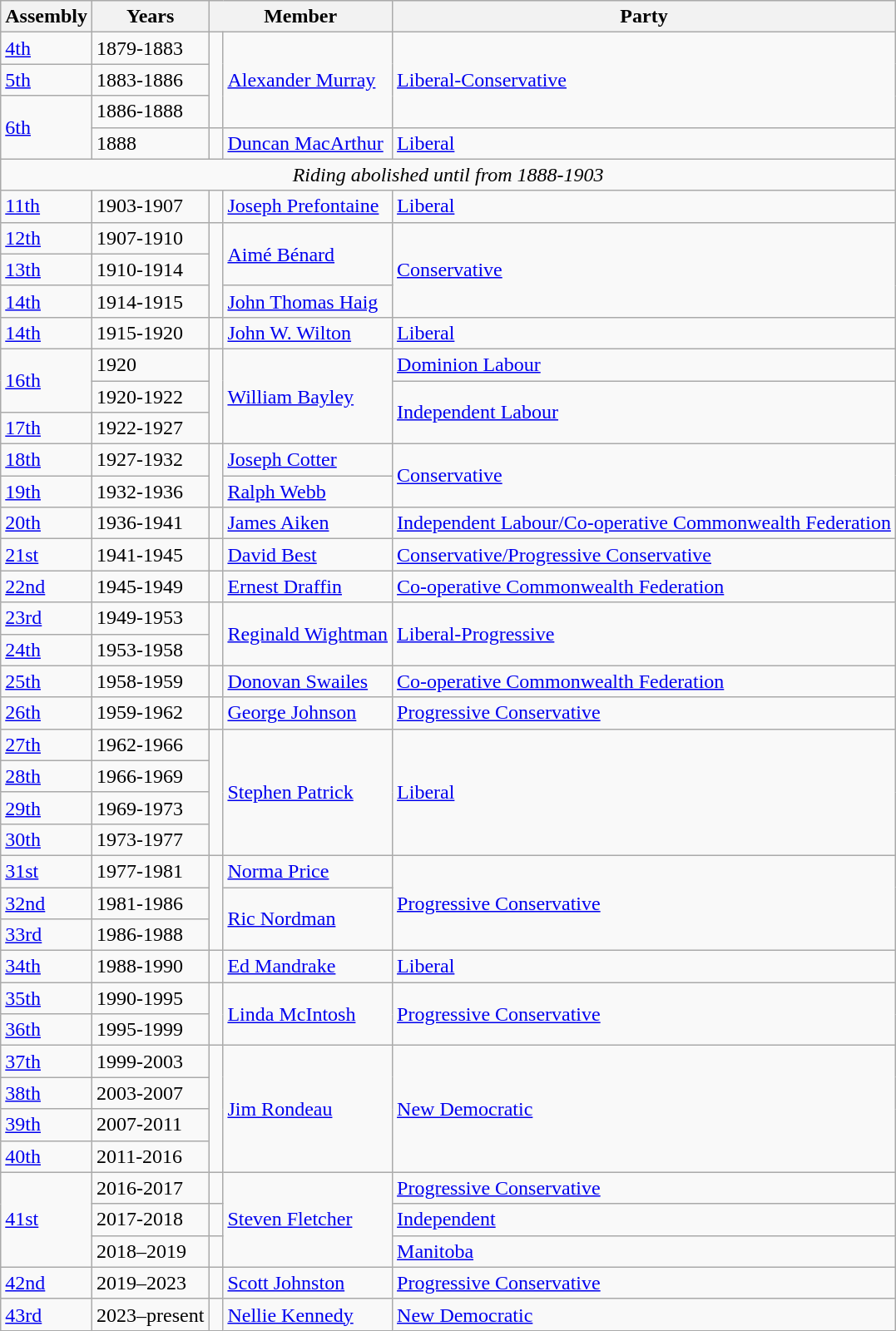<table class="wikitable">
<tr>
<th>Assembly</th>
<th>Years</th>
<th colspan="2">Member</th>
<th>Party</th>
</tr>
<tr>
<td><a href='#'>4th</a></td>
<td>1879-1883</td>
<td rowspan=3 ></td>
<td rowspan=3><a href='#'>Alexander Murray</a></td>
<td rowspan=3><a href='#'>Liberal-Conservative</a></td>
</tr>
<tr>
<td><a href='#'>5th</a></td>
<td>1883-1886</td>
</tr>
<tr>
<td rowspan=2><a href='#'>6th</a></td>
<td>1886-1888</td>
</tr>
<tr>
<td>1888</td>
<td></td>
<td><a href='#'>Duncan MacArthur</a></td>
<td><a href='#'>Liberal</a></td>
</tr>
<tr>
<td align="center" colspan=5><em>Riding abolished until from 1888-1903</em></td>
</tr>
<tr>
<td><a href='#'>11th</a></td>
<td>1903-1907</td>
<td></td>
<td><a href='#'>Joseph Prefontaine</a></td>
<td><a href='#'>Liberal</a></td>
</tr>
<tr>
<td><a href='#'>12th</a></td>
<td>1907-1910</td>
<td rowspan=3 ></td>
<td rowspan=2><a href='#'>Aimé Bénard</a></td>
<td rowspan=3><a href='#'>Conservative</a></td>
</tr>
<tr>
<td><a href='#'>13th</a></td>
<td>1910-1914</td>
</tr>
<tr>
<td><a href='#'>14th</a></td>
<td>1914-1915</td>
<td><a href='#'>John Thomas Haig</a></td>
</tr>
<tr>
<td><a href='#'>14th</a></td>
<td>1915-1920</td>
<td></td>
<td><a href='#'>John W. Wilton</a></td>
<td><a href='#'>Liberal</a></td>
</tr>
<tr>
<td rowspan=2><a href='#'>16th</a></td>
<td>1920</td>
<td rowspan=3 ></td>
<td rowspan=3><a href='#'>William Bayley</a></td>
<td><a href='#'>Dominion Labour</a></td>
</tr>
<tr>
<td>1920-1922</td>
<td rowspan=2><a href='#'>Independent Labour</a></td>
</tr>
<tr>
<td><a href='#'>17th</a></td>
<td>1922-1927</td>
</tr>
<tr>
<td><a href='#'>18th</a></td>
<td>1927-1932</td>
<td rowspan=2 ></td>
<td><a href='#'>Joseph Cotter</a></td>
<td rowspan=2><a href='#'>Conservative</a></td>
</tr>
<tr>
<td><a href='#'>19th</a></td>
<td>1932-1936</td>
<td><a href='#'>Ralph Webb</a></td>
</tr>
<tr>
<td><a href='#'>20th</a></td>
<td>1936-1941</td>
<td></td>
<td><a href='#'>James Aiken</a></td>
<td><a href='#'>Independent Labour/Co-operative Commonwealth Federation</a></td>
</tr>
<tr>
<td><a href='#'>21st</a></td>
<td>1941-1945</td>
<td></td>
<td><a href='#'>David Best</a></td>
<td><a href='#'>Conservative/Progressive Conservative</a></td>
</tr>
<tr>
<td><a href='#'>22nd</a></td>
<td>1945-1949</td>
<td></td>
<td><a href='#'>Ernest Draffin</a></td>
<td><a href='#'>Co-operative Commonwealth Federation</a></td>
</tr>
<tr>
<td><a href='#'>23rd</a></td>
<td>1949-1953</td>
<td rowspan=2 ></td>
<td rowspan=2><a href='#'>Reginald Wightman</a></td>
<td rowspan=2><a href='#'>Liberal-Progressive</a></td>
</tr>
<tr>
<td><a href='#'>24th</a></td>
<td>1953-1958</td>
</tr>
<tr>
<td><a href='#'>25th</a></td>
<td>1958-1959</td>
<td></td>
<td><a href='#'>Donovan Swailes</a></td>
<td><a href='#'>Co-operative Commonwealth Federation</a></td>
</tr>
<tr>
<td><a href='#'>26th</a></td>
<td>1959-1962</td>
<td></td>
<td><a href='#'>George Johnson</a></td>
<td><a href='#'>Progressive Conservative</a></td>
</tr>
<tr>
<td><a href='#'>27th</a></td>
<td>1962-1966</td>
<td rowspan=4 ></td>
<td rowspan=4><a href='#'>Stephen Patrick</a></td>
<td rowspan=4><a href='#'>Liberal</a></td>
</tr>
<tr>
<td><a href='#'>28th</a></td>
<td>1966-1969</td>
</tr>
<tr>
<td><a href='#'>29th</a></td>
<td>1969-1973</td>
</tr>
<tr>
<td><a href='#'>30th</a></td>
<td>1973-1977</td>
</tr>
<tr>
<td><a href='#'>31st</a></td>
<td>1977-1981</td>
<td rowspan=3 ></td>
<td><a href='#'>Norma Price</a></td>
<td rowspan=3><a href='#'>Progressive Conservative</a></td>
</tr>
<tr>
<td><a href='#'>32nd</a></td>
<td>1981-1986</td>
<td rowspan=2><a href='#'>Ric Nordman</a></td>
</tr>
<tr>
<td><a href='#'>33rd</a></td>
<td>1986-1988</td>
</tr>
<tr>
<td><a href='#'>34th</a></td>
<td>1988-1990</td>
<td></td>
<td><a href='#'>Ed Mandrake</a></td>
<td><a href='#'>Liberal</a></td>
</tr>
<tr>
<td><a href='#'>35th</a></td>
<td>1990-1995</td>
<td rowspan=2 ></td>
<td rowspan=2><a href='#'>Linda McIntosh</a></td>
<td rowspan=2><a href='#'>Progressive Conservative</a></td>
</tr>
<tr>
<td><a href='#'>36th</a></td>
<td>1995-1999</td>
</tr>
<tr>
<td><a href='#'>37th</a></td>
<td>1999-2003</td>
<td rowspan=4 ></td>
<td rowspan=4><a href='#'>Jim Rondeau</a></td>
<td rowspan=4><a href='#'>New Democratic</a></td>
</tr>
<tr>
<td><a href='#'>38th</a></td>
<td>2003-2007</td>
</tr>
<tr>
<td><a href='#'>39th</a></td>
<td>2007-2011</td>
</tr>
<tr>
<td><a href='#'>40th</a></td>
<td>2011-2016</td>
</tr>
<tr>
<td rowspan="3"><a href='#'>41st</a></td>
<td>2016-2017</td>
<td></td>
<td rowspan="3"><a href='#'>Steven Fletcher</a></td>
<td><a href='#'>Progressive Conservative</a></td>
</tr>
<tr>
<td>2017-2018</td>
<td></td>
<td><a href='#'>Independent</a></td>
</tr>
<tr>
<td>2018–2019</td>
<td></td>
<td><a href='#'>Manitoba</a></td>
</tr>
<tr>
<td><a href='#'>42nd</a></td>
<td>2019–2023</td>
<td></td>
<td><a href='#'>Scott Johnston</a></td>
<td><a href='#'>Progressive Conservative</a></td>
</tr>
<tr>
<td><a href='#'>43rd</a></td>
<td>2023–present</td>
<td> </td>
<td><a href='#'>Nellie Kennedy</a></td>
<td><a href='#'>New Democratic</a></td>
</tr>
</table>
